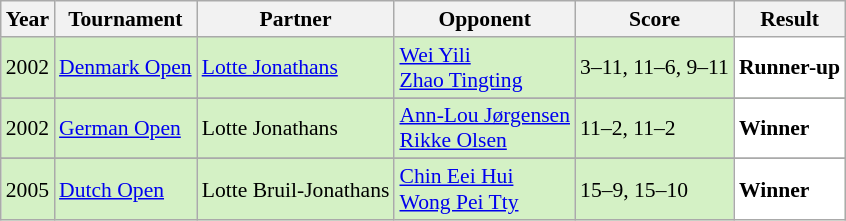<table class="sortable wikitable" style="font-size: 90%;">
<tr>
<th>Year</th>
<th>Tournament</th>
<th>Partner</th>
<th>Opponent</th>
<th>Score</th>
<th>Result</th>
</tr>
<tr style="background:#D4F1C5">
<td align="center">2002</td>
<td align="left"><a href='#'>Denmark Open</a></td>
<td align="left"> <a href='#'>Lotte Jonathans</a></td>
<td align="left"> <a href='#'>Wei Yili</a> <br>  <a href='#'>Zhao Tingting</a></td>
<td align="left">3–11, 11–6, 9–11</td>
<td style="text-align:left; background:white"> <strong>Runner-up</strong></td>
</tr>
<tr>
</tr>
<tr style="background:#D4F1C5">
<td align="center">2002</td>
<td align="left"><a href='#'>German Open</a></td>
<td align="left"> Lotte Jonathans</td>
<td align="left"> <a href='#'>Ann-Lou Jørgensen</a> <br>  <a href='#'>Rikke Olsen</a></td>
<td align="left">11–2, 11–2</td>
<td style="text-align:left; background:white"> <strong>Winner</strong></td>
</tr>
<tr>
</tr>
<tr style="background:#D4F1C5">
<td align="center">2005</td>
<td align="left"><a href='#'>Dutch Open</a></td>
<td align="left"> Lotte Bruil-Jonathans</td>
<td align="left"> <a href='#'>Chin Eei Hui</a> <br>  <a href='#'>Wong Pei Tty</a></td>
<td align="left">15–9, 15–10</td>
<td style="text-align:left; background:white"> <strong>Winner</strong></td>
</tr>
</table>
